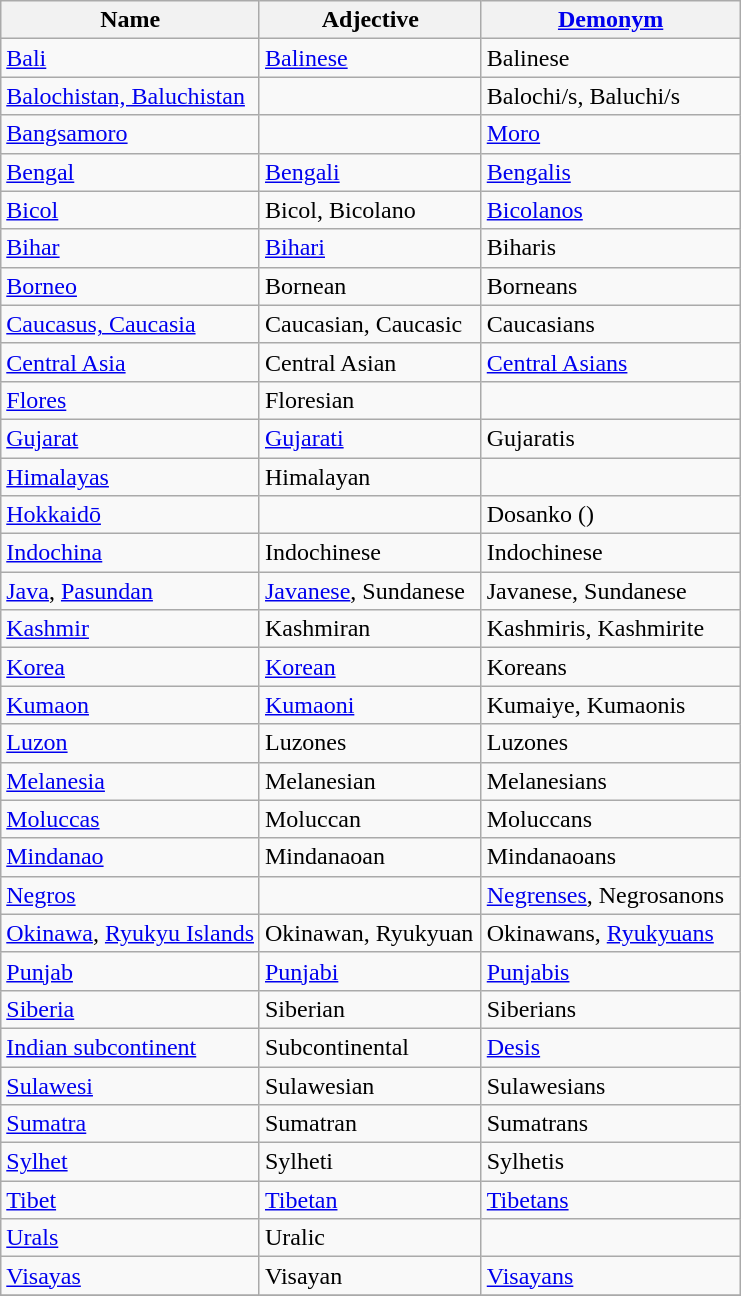<table class="wikitable">
<tr>
<th style="width:35%;">Name</th>
<th style="width:30%;">Adjective</th>
<th><a href='#'>Demonym</a></th>
</tr>
<tr>
<td><a href='#'>Bali</a></td>
<td><a href='#'>Balinese</a></td>
<td>Balinese</td>
</tr>
<tr>
<td><a href='#'>Balochistan, Baluchistan</a></td>
<td></td>
<td>Balochi/s, Baluchi/s</td>
</tr>
<tr>
<td><a href='#'>Bangsamoro</a></td>
<td></td>
<td><a href='#'>Moro</a></td>
</tr>
<tr>
<td><a href='#'>Bengal</a></td>
<td><a href='#'>Bengali</a></td>
<td><a href='#'>Bengalis</a></td>
</tr>
<tr>
<td><a href='#'>Bicol</a></td>
<td>Bicol, Bicolano</td>
<td><a href='#'>Bicolanos</a></td>
</tr>
<tr>
<td><a href='#'>Bihar</a></td>
<td><a href='#'>Bihari</a></td>
<td>Biharis</td>
</tr>
<tr>
<td><a href='#'>Borneo</a></td>
<td>Bornean</td>
<td>Borneans</td>
</tr>
<tr>
<td><a href='#'>Caucasus, Caucasia</a></td>
<td>Caucasian, Caucasic</td>
<td>Caucasians</td>
</tr>
<tr>
<td><a href='#'>Central Asia</a></td>
<td>Central Asian</td>
<td><a href='#'>Central Asians</a></td>
</tr>
<tr>
<td><a href='#'>Flores</a></td>
<td>Floresian</td>
<td></td>
</tr>
<tr>
<td><a href='#'>Gujarat</a></td>
<td><a href='#'>Gujarati</a></td>
<td>Gujaratis</td>
</tr>
<tr>
<td><a href='#'>Himalayas</a></td>
<td>Himalayan</td>
<td></td>
</tr>
<tr>
<td><a href='#'>Hokkaidō</a></td>
<td></td>
<td>Dosanko ()<br></td>
</tr>
<tr>
<td><a href='#'>Indochina</a></td>
<td>Indochinese</td>
<td>Indochinese</td>
</tr>
<tr>
<td><a href='#'>Java</a>, <a href='#'>Pasundan</a></td>
<td><a href='#'>Javanese</a>, Sundanese</td>
<td>Javanese, Sundanese</td>
</tr>
<tr>
<td><a href='#'>Kashmir</a></td>
<td>Kashmiran</td>
<td>Kashmiris, Kashmirite</td>
</tr>
<tr>
<td><a href='#'>Korea</a></td>
<td><a href='#'>Korean</a></td>
<td>Koreans</td>
</tr>
<tr>
<td><a href='#'>Kumaon</a></td>
<td><a href='#'>Kumaoni</a></td>
<td>Kumaiye, Kumaonis</td>
</tr>
<tr>
<td><a href='#'>Luzon</a></td>
<td>Luzones</td>
<td>Luzones</td>
</tr>
<tr>
<td><a href='#'>Melanesia</a></td>
<td>Melanesian</td>
<td>Melanesians</td>
</tr>
<tr>
<td><a href='#'>Moluccas</a></td>
<td>Moluccan</td>
<td>Moluccans</td>
</tr>
<tr>
<td><a href='#'>Mindanao</a></td>
<td>Mindanaoan</td>
<td>Mindanaoans</td>
</tr>
<tr>
<td><a href='#'>Negros</a></td>
<td></td>
<td><a href='#'>Negrenses</a>, Negrosanons</td>
</tr>
<tr>
<td><a href='#'>Okinawa</a>, <a href='#'>Ryukyu Islands</a></td>
<td>Okinawan, Ryukyuan</td>
<td>Okinawans, <a href='#'>Ryukyuans</a></td>
</tr>
<tr>
<td><a href='#'>Punjab</a></td>
<td><a href='#'>Punjabi</a></td>
<td><a href='#'>Punjabis</a></td>
</tr>
<tr>
<td><a href='#'>Siberia</a></td>
<td>Siberian</td>
<td>Siberians</td>
</tr>
<tr>
<td><a href='#'>Indian subcontinent</a></td>
<td>Subcontinental</td>
<td><a href='#'>Desis</a></td>
</tr>
<tr>
<td><a href='#'>Sulawesi</a></td>
<td>Sulawesian</td>
<td>Sulawesians</td>
</tr>
<tr>
<td><a href='#'>Sumatra</a></td>
<td>Sumatran</td>
<td>Sumatrans</td>
</tr>
<tr>
<td><a href='#'>Sylhet</a></td>
<td>Sylheti</td>
<td>Sylhetis</td>
</tr>
<tr>
<td><a href='#'>Tibet</a></td>
<td><a href='#'>Tibetan</a></td>
<td><a href='#'>Tibetans</a></td>
</tr>
<tr>
<td><a href='#'>Urals</a></td>
<td>Uralic</td>
<td></td>
</tr>
<tr>
<td><a href='#'>Visayas</a></td>
<td>Visayan</td>
<td><a href='#'>Visayans</a></td>
</tr>
<tr>
</tr>
</table>
